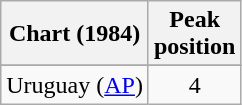<table class="wikitable sortable">
<tr>
<th>Chart (1984)</th>
<th>Peak<br>position</th>
</tr>
<tr>
</tr>
<tr>
<td>Uruguay (<a href='#'>AP</a>)</td>
<td align="center">4</td>
</tr>
</table>
